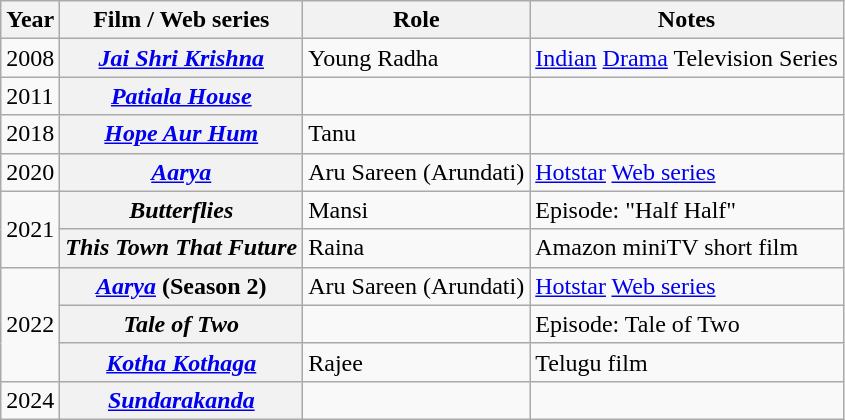<table class="wikitable sortable plainrowheaders">
<tr style="text-align:center;">
<th scope="col">Year</th>
<th scope="col">Film / Web series</th>
<th scope="col">Role</th>
<th class="unsortable" scope="col">Notes</th>
</tr>
<tr>
<td>2008</td>
<th scope="row"><em><a href='#'>Jai Shri Krishna</a></em></th>
<td>Young Radha</td>
<td><a href='#'>Indian</a> <a href='#'>Drama</a> Television Series</td>
</tr>
<tr>
<td>2011</td>
<th scope="row"><a href='#'><em>Patiala House</em></a></th>
<td></td>
<td></td>
</tr>
<tr>
<td>2018</td>
<th scope="row"><em><a href='#'>Hope Aur Hum</a></em></th>
<td>Tanu</td>
<td></td>
</tr>
<tr>
<td>2020</td>
<th scope ="row"><a href='#'><em>Aarya</em></a></th>
<td>Aru Sareen (Arundati)</td>
<td><a href='#'>Hotstar</a> <a href='#'>Web series</a></td>
</tr>
<tr>
<td rowspan="2">2021</td>
<th scope ="row"><em>Butterflies</em></th>
<td>Mansi</td>
<td>Episode: "Half Half"</td>
</tr>
<tr>
<th scope="row"><em>This Town That Future</em></th>
<td>Raina</td>
<td>Amazon miniTV short film</td>
</tr>
<tr>
<td rowspan="3">2022</td>
<th scope ="row"><a href='#'><em>Aarya</em></a> (Season 2)</th>
<td>Aru Sareen (Arundati)</td>
<td><a href='#'>Hotstar</a> <a href='#'>Web series</a></td>
</tr>
<tr>
<th scope ="row"><em>Tale of Two</em></th>
<td></td>
<td>Episode: Tale of Two</td>
</tr>
<tr>
<th scope ="row"><em><a href='#'>Kotha Kothaga</a></em></th>
<td>Rajee</td>
<td>Telugu film</td>
</tr>
<tr>
<td>2024</td>
<th scope ="row"><a href='#'><em>Sundarakanda</em></a></th>
<td></td>
<td></td>
</tr>
</table>
